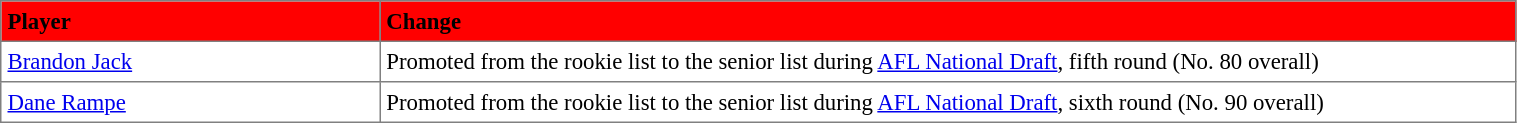<table border="1" cellpadding="4" cellspacing="0"  style="text-align:left; font-size:95%; border-collapse:collapse; width:80%;">
<tr style="background:#FF0000;">
<th style="width:25%;"><span>Player</span></th>
<th><span>Change</span></th>
</tr>
<tr>
<td> <a href='#'>Brandon Jack</a></td>
<td>Promoted from the rookie list to the senior list during <a href='#'>AFL National Draft</a>, fifth round (No. 80 overall)</td>
</tr>
<tr>
<td> <a href='#'>Dane Rampe</a></td>
<td>Promoted from the rookie list to the senior list during <a href='#'>AFL National Draft</a>, sixth round (No. 90 overall)</td>
</tr>
</table>
